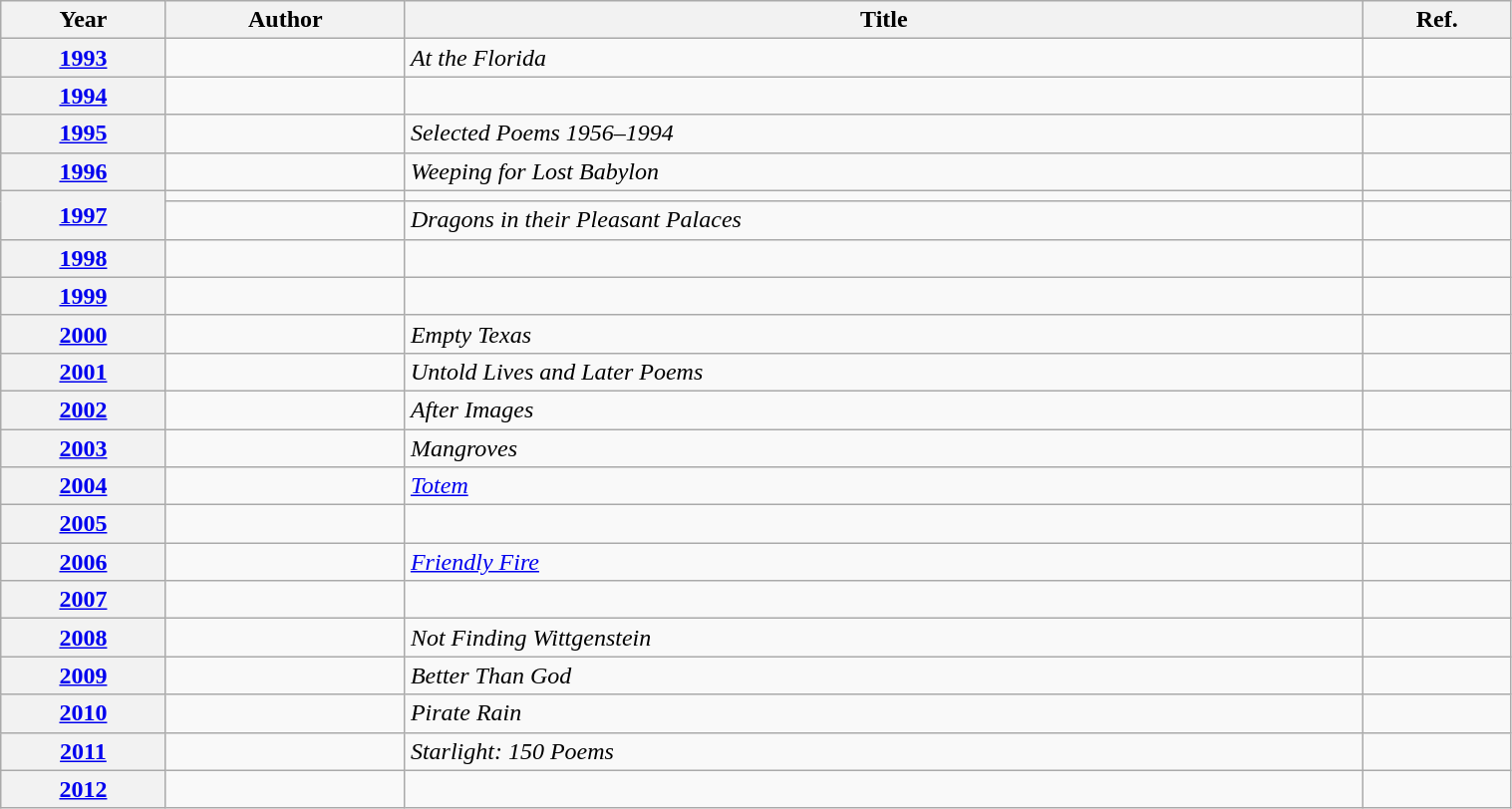<table class="wikitable sortable mw-collapsible" width="80%">
<tr>
<th>Year</th>
<th>Author</th>
<th>Title</th>
<th>Ref.</th>
</tr>
<tr>
<th><a href='#'>1993</a></th>
<td></td>
<td><em>At the Florida</em></td>
<td></td>
</tr>
<tr>
<th><a href='#'>1994</a></th>
<td></td>
<td><em></em></td>
<td></td>
</tr>
<tr>
<th><a href='#'>1995</a></th>
<td></td>
<td><em>Selected Poems 1956–1994</em></td>
<td></td>
</tr>
<tr>
<th><a href='#'>1996</a></th>
<td></td>
<td><em>Weeping for Lost Babylon</em></td>
<td></td>
</tr>
<tr>
<th rowspan="2"><a href='#'>1997</a></th>
<td></td>
<td><em></em></td>
<td></td>
</tr>
<tr>
<td></td>
<td><em>Dragons in their Pleasant Palaces</em></td>
<td></td>
</tr>
<tr>
<th><a href='#'>1998</a></th>
<td></td>
<td><em></em></td>
<td></td>
</tr>
<tr>
<th><a href='#'>1999</a></th>
<td></td>
<td><em></em></td>
<td></td>
</tr>
<tr>
<th><a href='#'>2000</a></th>
<td></td>
<td><em>Empty Texas</em></td>
<td></td>
</tr>
<tr>
<th><a href='#'>2001</a></th>
<td></td>
<td><em>Untold Lives and Later Poems</em></td>
<td></td>
</tr>
<tr>
<th><a href='#'>2002</a></th>
<td></td>
<td><em>After Images</em></td>
<td></td>
</tr>
<tr>
<th><a href='#'>2003</a></th>
<td></td>
<td><em>Mangroves</em></td>
<td></td>
</tr>
<tr>
<th><a href='#'>2004</a></th>
<td></td>
<td><em><a href='#'>Totem</a></em></td>
<td></td>
</tr>
<tr>
<th><a href='#'>2005</a></th>
<td></td>
<td><em></em></td>
<td></td>
</tr>
<tr>
<th><a href='#'>2006</a></th>
<td></td>
<td><em><a href='#'>Friendly Fire</a></em></td>
<td></td>
</tr>
<tr>
<th><a href='#'>2007</a></th>
<td></td>
<td><em></em></td>
<td></td>
</tr>
<tr>
<th><a href='#'>2008</a></th>
<td></td>
<td><em>Not Finding Wittgenstein</em></td>
<td></td>
</tr>
<tr>
<th><a href='#'>2009</a></th>
<td></td>
<td><em>Better Than God</em></td>
<td></td>
</tr>
<tr>
<th><a href='#'>2010</a></th>
<td></td>
<td><em>Pirate Rain</em></td>
<td></td>
</tr>
<tr>
<th><a href='#'>2011</a></th>
<td></td>
<td><em>Starlight: 150 Poems</em></td>
<td></td>
</tr>
<tr>
<th><a href='#'>2012</a></th>
<td></td>
<td><em></em></td>
<td></td>
</tr>
</table>
